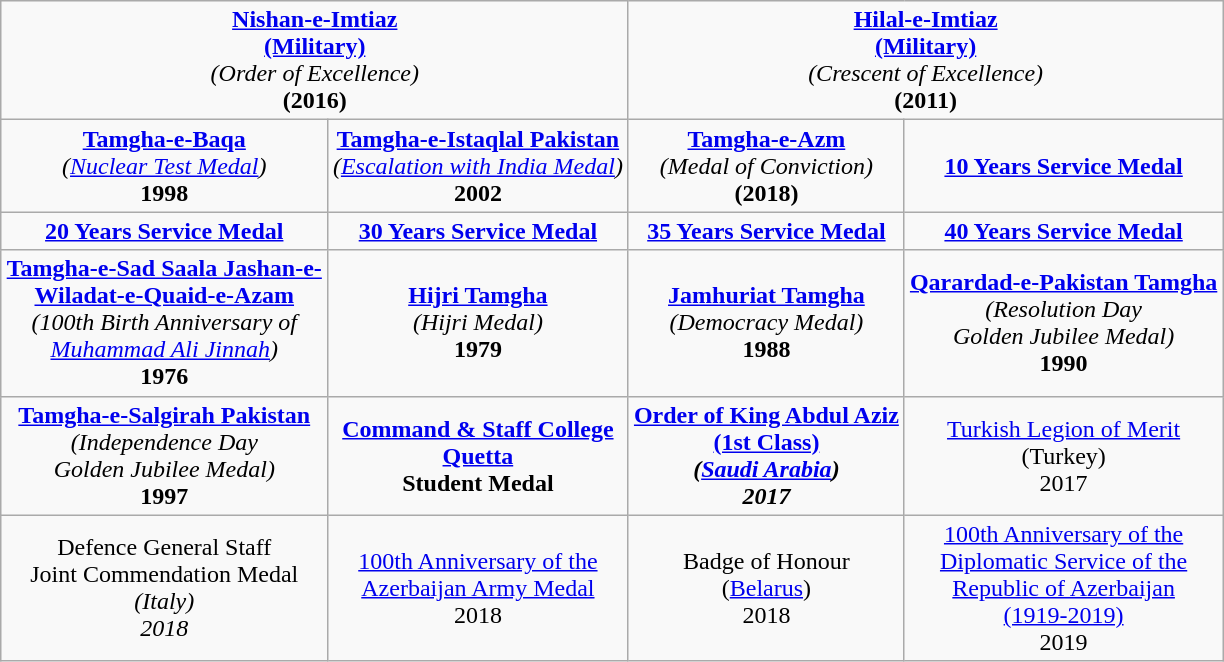<table class="wikitable" style="margin:1em auto; text-align:center;">
<tr>
<td colspan="2"><strong><a href='#'>Nishan-e-Imtiaz</a></strong><br><a href='#'><strong>(Military)</strong></a><br><em>(Order of Excellence)</em><br><strong>(2016)</strong></td>
<td colspan="2"><a href='#'><strong>Hilal-e-Imtiaz</strong></a><br><strong><a href='#'>(Military)</a></strong><br><em>(Crescent of Excellence)</em><br><strong>(2011)</strong></td>
</tr>
<tr>
<td><strong><a href='#'>Tamgha-e-Baqa</a></strong><br><em>(<a href='#'>Nuclear Test Medal</a>)</em><br><strong>1998</strong></td>
<td><strong><a href='#'>Tamgha-e-Istaqlal Pakistan</a></strong><br><em>(<a href='#'>Escalation with India Medal</a>)</em><br><strong>2002</strong></td>
<td><strong><a href='#'>Tamgha-e-Azm</a></strong><br><em>(Medal of Conviction)</em><br><strong>(2018)</strong></td>
<td><strong><a href='#'>10 Years Service Medal</a></strong></td>
</tr>
<tr>
<td><strong><a href='#'>20 Years Service Medal</a></strong></td>
<td><strong><a href='#'>30 Years Service Medal</a></strong></td>
<td><strong><a href='#'>35 Years Service Medal</a></strong></td>
<td><strong><a href='#'>40 Years Service Medal</a></strong></td>
</tr>
<tr>
<td><strong><a href='#'>Tamgha-e-Sad Saala Jashan-e-</a></strong><br><strong><a href='#'>Wiladat-e-Quaid-e-Azam</a></strong><br><em>(100th Birth Anniversary of</em><br><em><a href='#'>Muhammad Ali Jinnah</a>)</em><br><strong>1976</strong></td>
<td><strong><a href='#'>Hijri Tamgha</a></strong><br><em>(Hijri Medal)</em><br><strong>1979</strong></td>
<td><strong><a href='#'>Jamhuriat Tamgha</a></strong><br><em>(Democracy Medal)</em><br><strong>1988</strong></td>
<td><strong><a href='#'>Qarardad-e-Pakistan Tamgha</a></strong><br><em>(Resolution Day</em><br><em>Golden Jubilee Medal)</em><br><strong>1990</strong></td>
</tr>
<tr>
<td><strong><a href='#'>Tamgha-e-Salgirah Pakistan</a></strong><br><em>(Independence Day</em><br><em>Golden Jubilee Medal)</em><br><strong>1997</strong></td>
<td><a href='#'><strong>Command & Staff College</strong></a><br><strong><a href='#'>Quetta</a></strong><br><strong>Student Medal</strong></td>
<td><a href='#'><strong>Order of King Abdul Aziz</strong></a><br><strong><a href='#'>(1st Class)</a><strong><em><em><br></strong>(<a href='#'>Saudi Arabia</a>)<strong><br></strong>2017<strong></td>
<td></strong><a href='#'>Turkish Legion of Merit</a><strong><br></strong>(Turkey)<strong><br></strong>2017<strong></td>
</tr>
<tr>
<td></strong>Defence General Staff<strong><br></strong>Joint Commendation Medal<strong></em><em><br></strong>(Italy)<strong><br></strong>2018<strong></td>
<td><a href='#'></strong>100th Anniversary of the<strong></a><br></strong><a href='#'>Azerbaijan Army Medal</a><strong><br></strong>2018<strong></td>
<td></strong>Badge of Honour<strong><br></strong>(<a href='#'>Belarus</a>)<strong><br></strong>2018<strong></td>
<td><a href='#'></strong>100th Anniversary of the<strong></a><br><a href='#'></strong>Diplomatic Service of the<strong></a><br><a href='#'></strong>Republic of Azerbaijan<strong></a><br></strong><a href='#'>(1919-2019)</a><strong><br></strong>2019<strong></td>
</tr>
</table>
